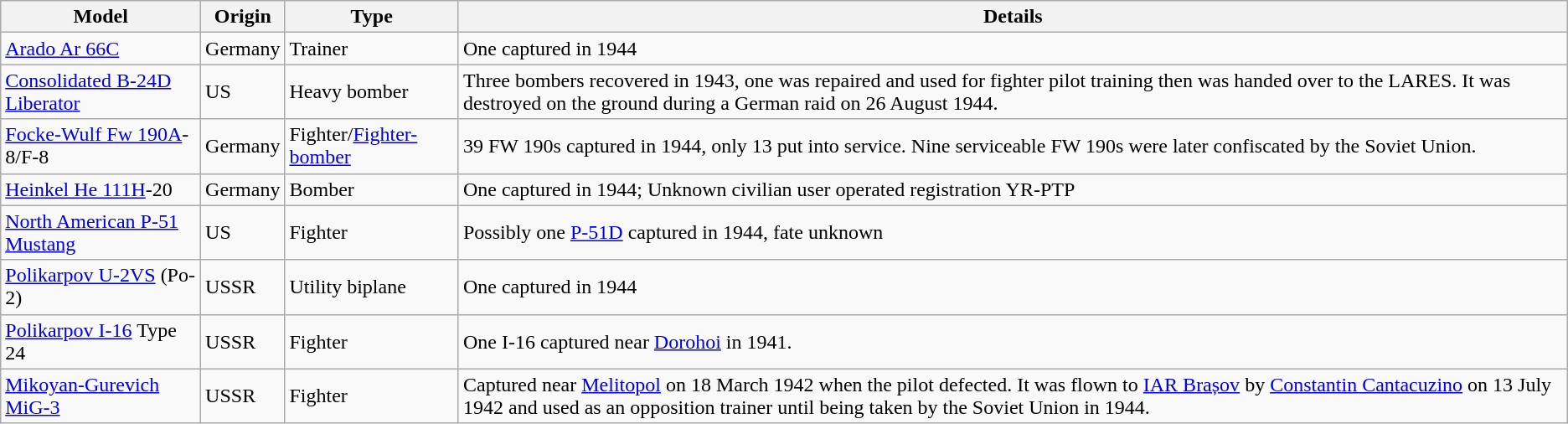<table class="wikitable">
<tr>
<th>Model</th>
<th>Origin</th>
<th>Type</th>
<th>Details</th>
</tr>
<tr>
<td><a href='#'>Arado Ar 66C</a></td>
<td>Germany</td>
<td>Trainer</td>
<td>One captured in 1944</td>
</tr>
<tr>
<td><a href='#'>Consolidated B-24D Liberator</a></td>
<td>US</td>
<td>Heavy bomber</td>
<td>Three bombers recovered in 1943, one was repaired and used for fighter pilot training then was handed over to the LARES. It was destroyed on the ground during a German raid on 26 August 1944.</td>
</tr>
<tr>
<td><a href='#'>Focke-Wulf Fw 190A</a>-8/F-8</td>
<td>Germany</td>
<td>Fighter/<a href='#'>Fighter-bomber</a></td>
<td>39 FW 190s captured in 1944, only 13 put into service. Nine serviceable FW 190s were later confiscated by the Soviet Union.</td>
</tr>
<tr>
<td><a href='#'>Heinkel He 111H</a>-20</td>
<td>Germany</td>
<td>Bomber</td>
<td>One captured in 1944; Unknown civilian user operated registration YR-PTP</td>
</tr>
<tr>
<td><a href='#'>North American P-51 Mustang</a></td>
<td>US</td>
<td>Fighter</td>
<td>Possibly one <a href='#'>P-51D</a> captured in 1944, fate unknown</td>
</tr>
<tr>
<td><a href='#'>Polikarpov U-2VS</a> (Po-2)</td>
<td>USSR</td>
<td>Utility biplane</td>
<td>One captured in 1944</td>
</tr>
<tr>
<td><a href='#'>Polikarpov I-16</a> Type 24</td>
<td>USSR</td>
<td>Fighter</td>
<td>One I-16 captured near <a href='#'>Dorohoi</a> in 1941.</td>
</tr>
<tr>
<td><a href='#'>Mikoyan-Gurevich MiG-3</a></td>
<td>USSR</td>
<td>Fighter</td>
<td>Captured near <a href='#'>Melitopol</a> on 18 March 1942 when the pilot defected. It was flown to <a href='#'>IAR Brașov</a> by <a href='#'>Constantin Cantacuzino</a> on 13 July 1942 and used as an opposition trainer until being taken by the Soviet Union in 1944.</td>
</tr>
</table>
